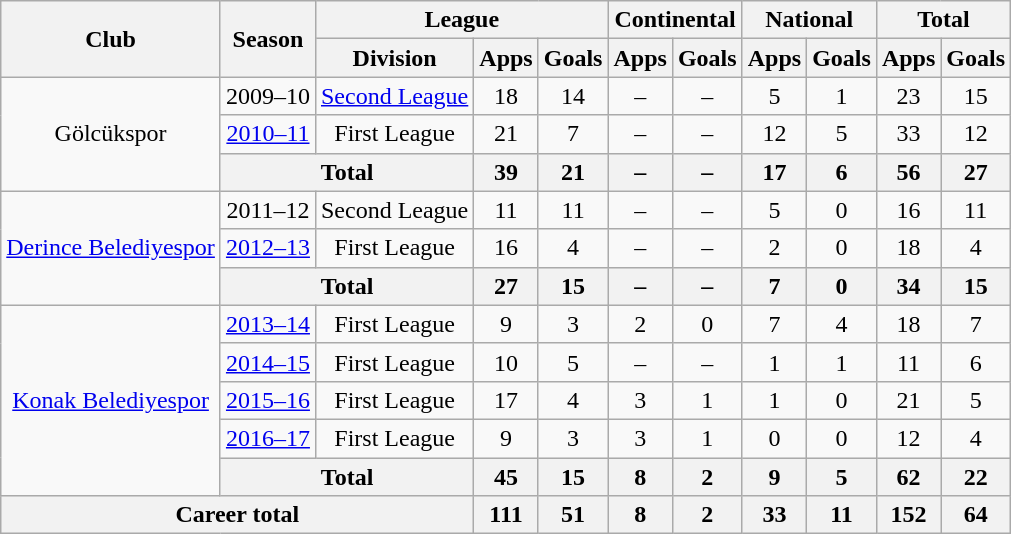<table class="wikitable" style="text-align: center;">
<tr>
<th rowspan="2">Club</th>
<th rowspan="2">Season</th>
<th colspan="3">League</th>
<th colspan="2">Continental</th>
<th colspan="2">National</th>
<th colspan="2">Total</th>
</tr>
<tr>
<th>Division</th>
<th>Apps</th>
<th>Goals</th>
<th>Apps</th>
<th>Goals</th>
<th>Apps</th>
<th>Goals</th>
<th>Apps</th>
<th>Goals</th>
</tr>
<tr>
<td rowspan=3>Gölcükspor</td>
<td>2009–10</td>
<td><a href='#'>Second League</a></td>
<td>18</td>
<td>14</td>
<td>–</td>
<td>–</td>
<td>5</td>
<td>1</td>
<td>23</td>
<td>15</td>
</tr>
<tr>
<td><a href='#'>2010–11</a></td>
<td>First League</td>
<td>21</td>
<td>7</td>
<td>–</td>
<td>–</td>
<td>12</td>
<td>5</td>
<td>33</td>
<td>12</td>
</tr>
<tr>
<th colspan=2>Total</th>
<th>39</th>
<th>21</th>
<th>–</th>
<th>–</th>
<th>17</th>
<th>6</th>
<th>56</th>
<th>27</th>
</tr>
<tr>
<td rowspan=3><a href='#'>Derince Belediyespor</a></td>
<td>2011–12</td>
<td>Second League</td>
<td>11</td>
<td>11</td>
<td>–</td>
<td>–</td>
<td>5</td>
<td>0</td>
<td>16</td>
<td>11</td>
</tr>
<tr>
<td><a href='#'>2012–13</a></td>
<td>First League</td>
<td>16</td>
<td>4</td>
<td>–</td>
<td>–</td>
<td>2</td>
<td>0</td>
<td>18</td>
<td>4</td>
</tr>
<tr>
<th colspan=2>Total</th>
<th>27</th>
<th>15</th>
<th>–</th>
<th>–</th>
<th>7</th>
<th>0</th>
<th>34</th>
<th>15</th>
</tr>
<tr>
<td rowspan=5><a href='#'>Konak Belediyespor</a></td>
<td><a href='#'>2013–14</a></td>
<td>First League</td>
<td>9</td>
<td>3</td>
<td>2</td>
<td>0</td>
<td>7</td>
<td>4</td>
<td>18</td>
<td>7</td>
</tr>
<tr>
<td><a href='#'>2014–15</a></td>
<td>First League</td>
<td>10</td>
<td>5</td>
<td>–</td>
<td>–</td>
<td>1</td>
<td>1</td>
<td>11</td>
<td>6</td>
</tr>
<tr>
<td><a href='#'>2015–16</a></td>
<td>First League</td>
<td>17</td>
<td>4</td>
<td>3</td>
<td>1</td>
<td>1</td>
<td>0</td>
<td>21</td>
<td>5</td>
</tr>
<tr>
<td><a href='#'>2016–17</a></td>
<td>First League</td>
<td>9</td>
<td>3</td>
<td>3</td>
<td>1</td>
<td>0</td>
<td>0</td>
<td>12</td>
<td>4</td>
</tr>
<tr>
<th colspan=2>Total</th>
<th>45</th>
<th>15</th>
<th>8</th>
<th>2</th>
<th>9</th>
<th>5</th>
<th>62</th>
<th>22</th>
</tr>
<tr>
<th colspan=3>Career total</th>
<th>111</th>
<th>51</th>
<th>8</th>
<th>2</th>
<th>33</th>
<th>11</th>
<th>152</th>
<th>64</th>
</tr>
</table>
